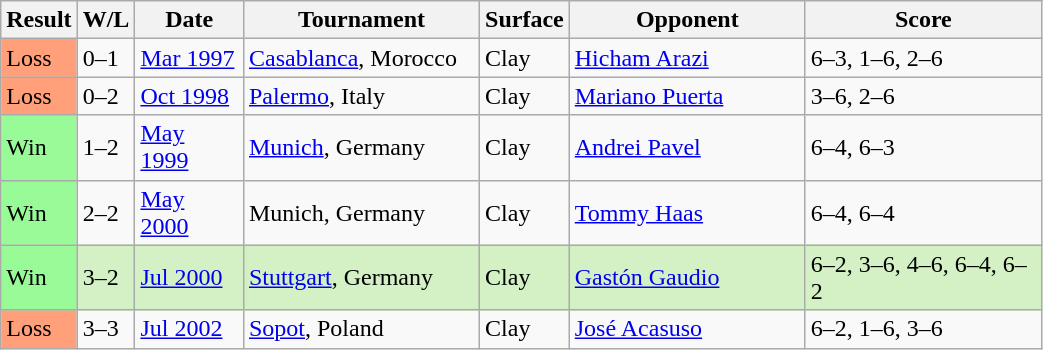<table class="sortable wikitable">
<tr>
<th style="width:40px">Result</th>
<th style="width:30px" class="unsortable">W/L</th>
<th style="width:65px">Date</th>
<th style="width:150px">Tournament</th>
<th style="width:50px">Surface</th>
<th style="width:150px">Opponent</th>
<th style="width:150px" class="unsortable">Score</th>
</tr>
<tr>
<td style="background:#ffa07a;">Loss</td>
<td>0–1</td>
<td><a href='#'>Mar 1997</a></td>
<td><a href='#'>Casablanca</a>, Morocco</td>
<td>Clay</td>
<td> <a href='#'>Hicham Arazi</a></td>
<td>6–3, 1–6, 2–6</td>
</tr>
<tr>
<td style="background:#ffa07a;">Loss</td>
<td>0–2</td>
<td><a href='#'>Oct 1998</a></td>
<td><a href='#'>Palermo</a>, Italy</td>
<td>Clay</td>
<td> <a href='#'>Mariano Puerta</a></td>
<td>3–6, 2–6</td>
</tr>
<tr>
<td style="background:#98fb98;">Win</td>
<td>1–2</td>
<td><a href='#'>May 1999</a></td>
<td><a href='#'>Munich</a>, Germany</td>
<td>Clay</td>
<td> <a href='#'>Andrei Pavel</a></td>
<td>6–4, 6–3</td>
</tr>
<tr>
<td style="background:#98fb98;">Win</td>
<td>2–2</td>
<td><a href='#'>May 2000</a></td>
<td>Munich, Germany</td>
<td>Clay</td>
<td> <a href='#'>Tommy Haas</a></td>
<td>6–4, 6–4</td>
</tr>
<tr style="background:#d4f1c5;">
<td style="background:#98fb98;">Win</td>
<td>3–2</td>
<td><a href='#'>Jul 2000</a></td>
<td><a href='#'>Stuttgart</a>, Germany</td>
<td>Clay</td>
<td> <a href='#'>Gastón Gaudio</a></td>
<td>6–2, 3–6, 4–6, 6–4, 6–2</td>
</tr>
<tr>
<td style="background:#ffa07a;">Loss</td>
<td>3–3</td>
<td><a href='#'>Jul 2002</a></td>
<td><a href='#'>Sopot</a>, Poland</td>
<td>Clay</td>
<td> <a href='#'>José Acasuso</a></td>
<td>6–2, 1–6, 3–6</td>
</tr>
</table>
